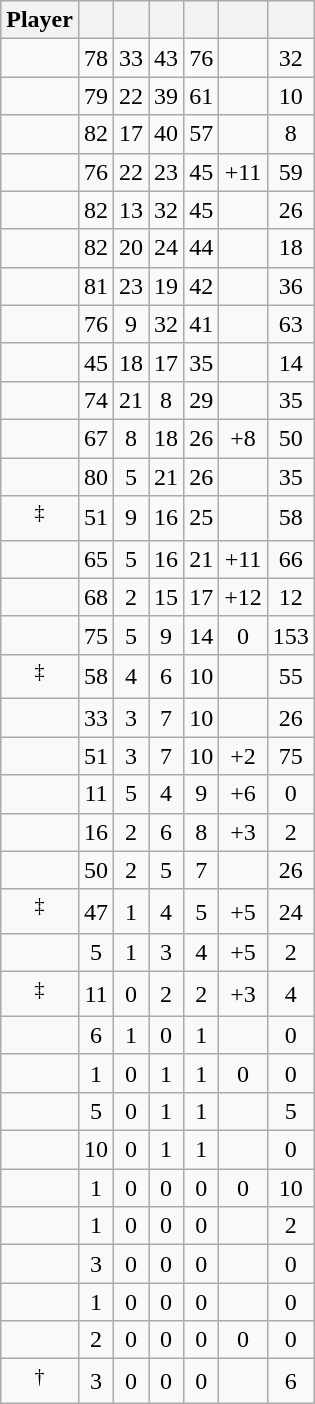<table class="wikitable sortable" style="text-align:center;">
<tr>
<th>Player</th>
<th></th>
<th></th>
<th></th>
<th></th>
<th data-sort-type="number"></th>
<th></th>
</tr>
<tr>
<td></td>
<td>78</td>
<td>33</td>
<td>43</td>
<td>76</td>
<td></td>
<td>32</td>
</tr>
<tr>
<td></td>
<td>79</td>
<td>22</td>
<td>39</td>
<td>61</td>
<td></td>
<td>10</td>
</tr>
<tr>
<td></td>
<td>82</td>
<td>17</td>
<td>40</td>
<td>57</td>
<td></td>
<td>8</td>
</tr>
<tr>
<td></td>
<td>76</td>
<td>22</td>
<td>23</td>
<td>45</td>
<td>+11</td>
<td>59</td>
</tr>
<tr>
<td></td>
<td>82</td>
<td>13</td>
<td>32</td>
<td>45</td>
<td></td>
<td>26</td>
</tr>
<tr>
<td></td>
<td>82</td>
<td>20</td>
<td>24</td>
<td>44</td>
<td></td>
<td>18</td>
</tr>
<tr>
<td></td>
<td>81</td>
<td>23</td>
<td>19</td>
<td>42</td>
<td></td>
<td>36</td>
</tr>
<tr>
<td></td>
<td>76</td>
<td>9</td>
<td>32</td>
<td>41</td>
<td></td>
<td>63</td>
</tr>
<tr>
<td></td>
<td>45</td>
<td>18</td>
<td>17</td>
<td>35</td>
<td></td>
<td>14</td>
</tr>
<tr>
<td></td>
<td>74</td>
<td>21</td>
<td>8</td>
<td>29</td>
<td></td>
<td>35</td>
</tr>
<tr>
<td></td>
<td>67</td>
<td>8</td>
<td>18</td>
<td>26</td>
<td>+8</td>
<td>50</td>
</tr>
<tr>
<td></td>
<td>80</td>
<td>5</td>
<td>21</td>
<td>26</td>
<td></td>
<td>35</td>
</tr>
<tr>
<td><sup>‡</sup></td>
<td>51</td>
<td>9</td>
<td>16</td>
<td>25</td>
<td></td>
<td>58</td>
</tr>
<tr>
<td></td>
<td>65</td>
<td>5</td>
<td>16</td>
<td>21</td>
<td>+11</td>
<td>66</td>
</tr>
<tr>
<td></td>
<td>68</td>
<td>2</td>
<td>15</td>
<td>17</td>
<td>+12</td>
<td>12</td>
</tr>
<tr>
<td></td>
<td>75</td>
<td>5</td>
<td>9</td>
<td>14</td>
<td>0</td>
<td>153</td>
</tr>
<tr>
<td><sup>‡</sup></td>
<td>58</td>
<td>4</td>
<td>6</td>
<td>10</td>
<td></td>
<td>55</td>
</tr>
<tr>
<td></td>
<td>33</td>
<td>3</td>
<td>7</td>
<td>10</td>
<td></td>
<td>26</td>
</tr>
<tr>
<td></td>
<td>51</td>
<td>3</td>
<td>7</td>
<td>10</td>
<td>+2</td>
<td>75</td>
</tr>
<tr>
<td></td>
<td>11</td>
<td>5</td>
<td>4</td>
<td>9</td>
<td>+6</td>
<td>0</td>
</tr>
<tr>
<td></td>
<td>16</td>
<td>2</td>
<td>6</td>
<td>8</td>
<td>+3</td>
<td>2</td>
</tr>
<tr>
<td></td>
<td>50</td>
<td>2</td>
<td>5</td>
<td>7</td>
<td></td>
<td>26</td>
</tr>
<tr ->
<td><sup>‡</sup></td>
<td>47</td>
<td>1</td>
<td>4</td>
<td>5</td>
<td>+5</td>
<td>24</td>
</tr>
<tr>
<td></td>
<td>5</td>
<td>1</td>
<td>3</td>
<td>4</td>
<td>+5</td>
<td>2</td>
</tr>
<tr>
<td><sup>‡</sup></td>
<td>11</td>
<td>0</td>
<td>2</td>
<td>2</td>
<td>+3</td>
<td>4</td>
</tr>
<tr>
<td></td>
<td>6</td>
<td>1</td>
<td>0</td>
<td>1</td>
<td></td>
<td>0</td>
</tr>
<tr>
<td></td>
<td>1</td>
<td>0</td>
<td>1</td>
<td>1</td>
<td>0</td>
<td>0</td>
</tr>
<tr>
<td></td>
<td>5</td>
<td>0</td>
<td>1</td>
<td>1</td>
<td></td>
<td>5</td>
</tr>
<tr>
<td></td>
<td>10</td>
<td>0</td>
<td>1</td>
<td>1</td>
<td></td>
<td>0</td>
</tr>
<tr>
<td></td>
<td>1</td>
<td>0</td>
<td>0</td>
<td>0</td>
<td>0</td>
<td>10</td>
</tr>
<tr>
<td></td>
<td>1</td>
<td>0</td>
<td>0</td>
<td>0</td>
<td></td>
<td>2</td>
</tr>
<tr>
<td></td>
<td>3</td>
<td>0</td>
<td>0</td>
<td>0</td>
<td></td>
<td>0</td>
</tr>
<tr>
<td></td>
<td>1</td>
<td>0</td>
<td>0</td>
<td>0</td>
<td></td>
<td>0</td>
</tr>
<tr>
<td></td>
<td>2</td>
<td>0</td>
<td>0</td>
<td>0</td>
<td>0</td>
<td>0</td>
</tr>
<tr>
<td><sup>†</sup></td>
<td>3</td>
<td>0</td>
<td>0</td>
<td>0</td>
<td></td>
<td>6</td>
</tr>
</table>
